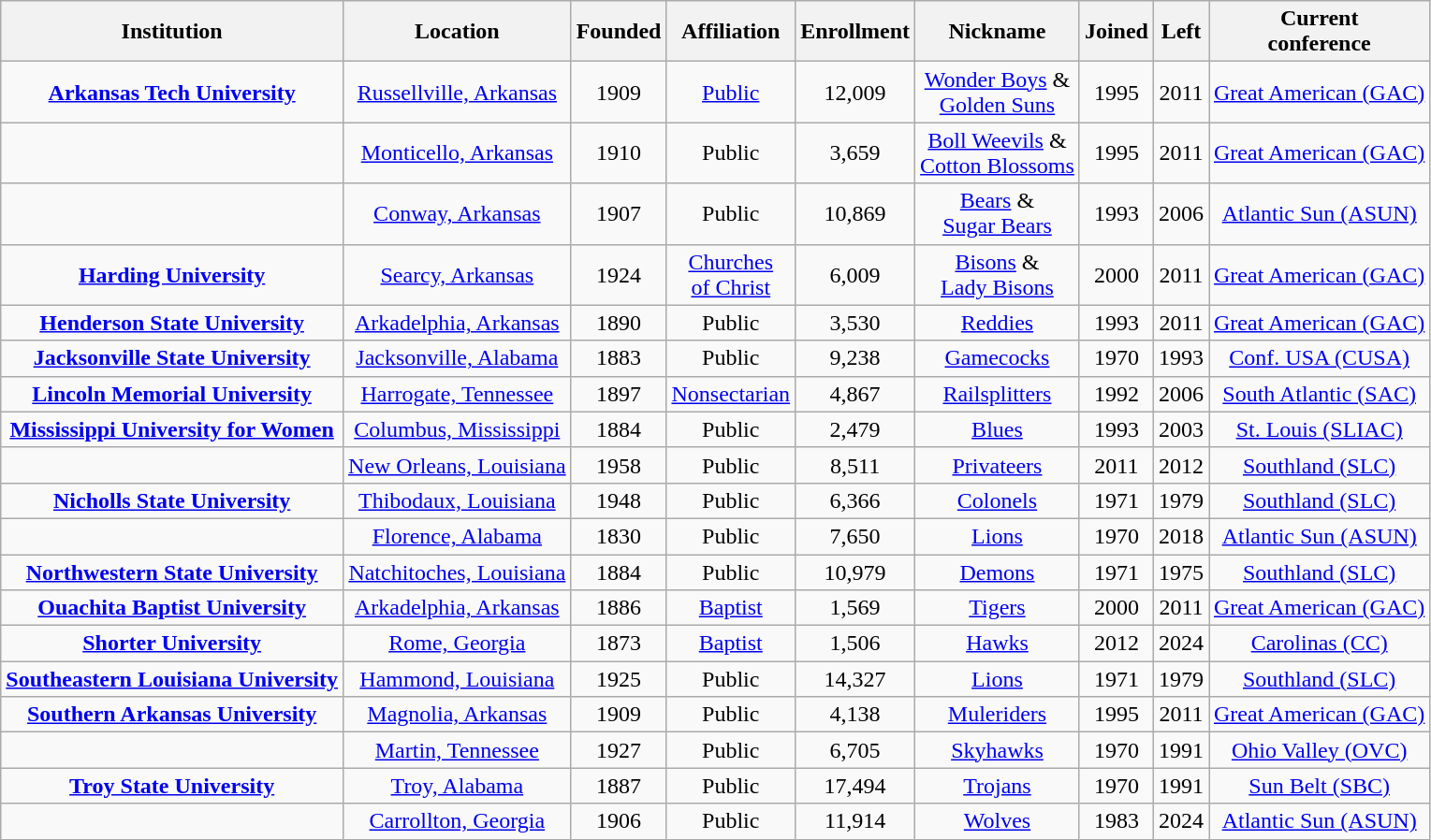<table class="wikitable sortable" style="text-align:center">
<tr>
<th>Institution</th>
<th>Location</th>
<th>Founded</th>
<th>Affiliation</th>
<th>Enrollment</th>
<th>Nickname</th>
<th>Joined</th>
<th>Left</th>
<th>Current<br>conference</th>
</tr>
<tr>
<td><strong><a href='#'>Arkansas Tech University</a></strong></td>
<td><a href='#'>Russellville, Arkansas</a></td>
<td>1909</td>
<td><a href='#'>Public</a></td>
<td>12,009</td>
<td><a href='#'>Wonder Boys</a> &<br><a href='#'>Golden Suns</a></td>
<td>1995</td>
<td>2011</td>
<td><a href='#'>Great American (GAC)</a></td>
</tr>
<tr>
<td></td>
<td><a href='#'>Monticello, Arkansas</a></td>
<td>1910</td>
<td>Public</td>
<td>3,659</td>
<td><a href='#'>Boll Weevils</a> &<br><a href='#'>Cotton Blossoms</a></td>
<td>1995</td>
<td>2011</td>
<td><a href='#'>Great American (GAC)</a></td>
</tr>
<tr>
<td></td>
<td><a href='#'>Conway, Arkansas</a></td>
<td>1907</td>
<td>Public</td>
<td>10,869</td>
<td><a href='#'>Bears</a> &<br><a href='#'>Sugar Bears</a></td>
<td>1993</td>
<td>2006</td>
<td><a href='#'>Atlantic Sun (ASUN)</a></td>
</tr>
<tr>
<td><strong><a href='#'>Harding University</a></strong></td>
<td><a href='#'>Searcy, Arkansas</a></td>
<td>1924</td>
<td><a href='#'>Churches<br>of Christ</a></td>
<td>6,009</td>
<td><a href='#'>Bisons</a> &<br><a href='#'>Lady Bisons</a></td>
<td>2000</td>
<td>2011</td>
<td><a href='#'>Great American (GAC)</a></td>
</tr>
<tr>
<td><strong><a href='#'>Henderson State University</a></strong></td>
<td><a href='#'>Arkadelphia, Arkansas</a></td>
<td>1890</td>
<td>Public</td>
<td>3,530</td>
<td><a href='#'>Reddies</a></td>
<td>1993</td>
<td>2011</td>
<td><a href='#'>Great American (GAC)</a></td>
</tr>
<tr>
<td><strong><a href='#'>Jacksonville State University</a></strong></td>
<td><a href='#'>Jacksonville, Alabama</a></td>
<td>1883</td>
<td>Public</td>
<td>9,238</td>
<td><a href='#'>Gamecocks</a></td>
<td>1970</td>
<td>1993</td>
<td><a href='#'>Conf. USA (CUSA)</a></td>
</tr>
<tr>
<td><strong><a href='#'>Lincoln Memorial University</a></strong></td>
<td><a href='#'>Harrogate, Tennessee</a></td>
<td>1897</td>
<td><a href='#'>Nonsectarian</a></td>
<td>4,867</td>
<td><a href='#'>Railsplitters</a></td>
<td>1992</td>
<td>2006</td>
<td><a href='#'>South Atlantic (SAC)</a></td>
</tr>
<tr>
<td><strong><a href='#'>Mississippi University for Women</a></strong></td>
<td><a href='#'>Columbus, Mississippi</a></td>
<td>1884</td>
<td>Public</td>
<td>2,479</td>
<td><a href='#'>Blues</a></td>
<td>1993</td>
<td>2003</td>
<td><a href='#'>St. Louis (SLIAC)</a></td>
</tr>
<tr>
<td></td>
<td><a href='#'>New Orleans, Louisiana</a></td>
<td>1958</td>
<td>Public</td>
<td>8,511</td>
<td><a href='#'>Privateers</a></td>
<td>2011</td>
<td>2012</td>
<td><a href='#'>Southland (SLC)</a></td>
</tr>
<tr>
<td><strong><a href='#'>Nicholls State University</a></strong></td>
<td><a href='#'>Thibodaux, Louisiana</a></td>
<td>1948</td>
<td>Public</td>
<td>6,366</td>
<td><a href='#'>Colonels</a></td>
<td>1971</td>
<td>1979</td>
<td><a href='#'>Southland (SLC)</a></td>
</tr>
<tr>
<td></td>
<td><a href='#'>Florence, Alabama</a></td>
<td>1830</td>
<td>Public</td>
<td>7,650</td>
<td><a href='#'>Lions</a></td>
<td>1970</td>
<td>2018</td>
<td><a href='#'>Atlantic Sun (ASUN)</a></td>
</tr>
<tr>
<td><strong><a href='#'>Northwestern State University</a></strong></td>
<td><a href='#'>Natchitoches, Louisiana</a></td>
<td>1884</td>
<td>Public</td>
<td>10,979</td>
<td><a href='#'>Demons</a></td>
<td>1971</td>
<td>1975</td>
<td><a href='#'>Southland (SLC)</a></td>
</tr>
<tr>
<td><strong><a href='#'>Ouachita Baptist University</a></strong></td>
<td><a href='#'>Arkadelphia, Arkansas</a></td>
<td>1886</td>
<td><a href='#'>Baptist</a></td>
<td>1,569</td>
<td><a href='#'>Tigers</a></td>
<td>2000</td>
<td>2011</td>
<td><a href='#'>Great American (GAC)</a></td>
</tr>
<tr>
<td><strong><a href='#'>Shorter University</a></strong></td>
<td><a href='#'>Rome, Georgia</a></td>
<td>1873</td>
<td><a href='#'>Baptist</a></td>
<td>1,506</td>
<td><a href='#'>Hawks</a></td>
<td>2012</td>
<td>2024</td>
<td><a href='#'>Carolinas (CC)</a></td>
</tr>
<tr>
<td><strong><a href='#'>Southeastern Louisiana University</a></strong></td>
<td><a href='#'>Hammond, Louisiana</a></td>
<td>1925</td>
<td>Public</td>
<td>14,327</td>
<td><a href='#'>Lions</a></td>
<td>1971</td>
<td>1979</td>
<td><a href='#'>Southland (SLC)</a></td>
</tr>
<tr>
<td><strong><a href='#'>Southern Arkansas University</a></strong></td>
<td><a href='#'>Magnolia, Arkansas</a></td>
<td>1909</td>
<td>Public</td>
<td>4,138</td>
<td><a href='#'>Muleriders</a></td>
<td>1995</td>
<td>2011</td>
<td><a href='#'>Great American (GAC)</a></td>
</tr>
<tr>
<td></td>
<td><a href='#'>Martin, Tennessee</a></td>
<td>1927</td>
<td>Public</td>
<td>6,705</td>
<td><a href='#'>Skyhawks</a></td>
<td>1970</td>
<td>1991</td>
<td><a href='#'>Ohio Valley (OVC)</a></td>
</tr>
<tr>
<td><strong><a href='#'>Troy State University</a></strong></td>
<td><a href='#'>Troy, Alabama</a></td>
<td>1887</td>
<td>Public</td>
<td>17,494</td>
<td><a href='#'>Trojans</a></td>
<td>1970</td>
<td>1991</td>
<td><a href='#'>Sun Belt (SBC)</a></td>
</tr>
<tr>
<td></td>
<td><a href='#'>Carrollton, Georgia</a></td>
<td>1906</td>
<td>Public</td>
<td>11,914</td>
<td><a href='#'>Wolves</a></td>
<td>1983</td>
<td>2024</td>
<td><a href='#'>Atlantic Sun (ASUN)</a></td>
</tr>
</table>
